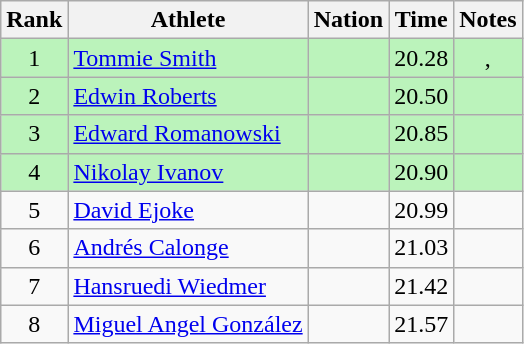<table class="wikitable sortable" style="text-align:center">
<tr>
<th>Rank</th>
<th>Athlete</th>
<th>Nation</th>
<th>Time</th>
<th>Notes</th>
</tr>
<tr bgcolor=bbf3bb>
<td>1</td>
<td align=left><a href='#'>Tommie Smith</a></td>
<td align=left></td>
<td>20.28</td>
<td>, </td>
</tr>
<tr bgcolor=bbf3bb>
<td>2</td>
<td align=left><a href='#'>Edwin Roberts</a></td>
<td align=left></td>
<td>20.50</td>
<td></td>
</tr>
<tr bgcolor=bbf3bb>
<td>3</td>
<td align=left><a href='#'>Edward Romanowski</a></td>
<td align=left></td>
<td>20.85</td>
<td></td>
</tr>
<tr bgcolor=bbf3bb>
<td>4</td>
<td align=left><a href='#'>Nikolay Ivanov</a></td>
<td align=left></td>
<td>20.90</td>
<td></td>
</tr>
<tr>
<td>5</td>
<td align=left><a href='#'>David Ejoke</a></td>
<td align=left></td>
<td>20.99</td>
<td></td>
</tr>
<tr>
<td>6</td>
<td align=left><a href='#'>Andrés Calonge</a></td>
<td align=left></td>
<td>21.03</td>
<td></td>
</tr>
<tr>
<td>7</td>
<td align=left><a href='#'>Hansruedi Wiedmer</a></td>
<td align=left></td>
<td>21.42</td>
<td></td>
</tr>
<tr>
<td>8</td>
<td align=left><a href='#'>Miguel Angel González</a></td>
<td align=left></td>
<td>21.57</td>
<td></td>
</tr>
</table>
